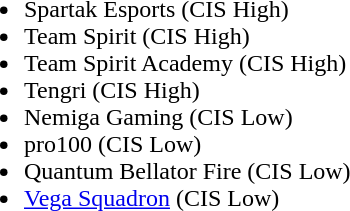<table cellspacing="35">
<tr>
<td valign="top" width="650px"><br><ul><li>Spartak Esports (CIS High)</li><li>Team Spirit (CIS High)</li><li>Team Spirit Academy (CIS High)</li><li>Tengri (CIS High)</li><li>Nemiga Gaming (CIS Low)</li><li>pro100 (CIS Low)</li><li>Quantum Bellator Fire (CIS Low)</li><li><a href='#'>Vega Squadron</a> (CIS Low)</li></ul></td>
</tr>
<tr>
</tr>
</table>
